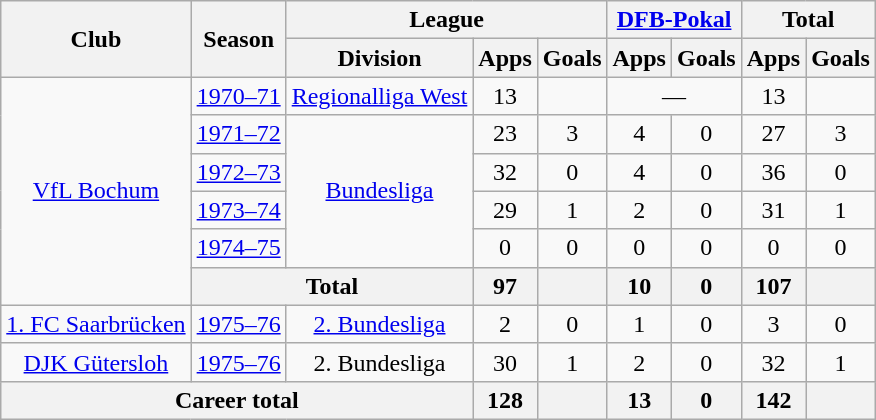<table class="wikitable" style="text-align:center">
<tr>
<th rowspan="2">Club</th>
<th rowspan="2">Season</th>
<th colspan="3">League</th>
<th colspan="2"><a href='#'>DFB-Pokal</a></th>
<th colspan="2">Total</th>
</tr>
<tr>
<th>Division</th>
<th>Apps</th>
<th>Goals</th>
<th>Apps</th>
<th>Goals</th>
<th>Apps</th>
<th>Goals</th>
</tr>
<tr>
<td rowspan="6"><a href='#'>VfL Bochum</a></td>
<td><a href='#'>1970–71</a></td>
<td><a href='#'>Regionalliga West</a></td>
<td>13</td>
<td></td>
<td colspan="2">—</td>
<td>13</td>
<td></td>
</tr>
<tr>
<td><a href='#'>1971–72</a></td>
<td rowspan="4"><a href='#'>Bundesliga</a></td>
<td>23</td>
<td>3</td>
<td>4</td>
<td>0</td>
<td>27</td>
<td>3</td>
</tr>
<tr>
<td><a href='#'>1972–73</a></td>
<td>32</td>
<td>0</td>
<td>4</td>
<td>0</td>
<td>36</td>
<td>0</td>
</tr>
<tr>
<td><a href='#'>1973–74</a></td>
<td>29</td>
<td>1</td>
<td>2</td>
<td>0</td>
<td>31</td>
<td>1</td>
</tr>
<tr>
<td><a href='#'>1974–75</a></td>
<td>0</td>
<td>0</td>
<td>0</td>
<td>0</td>
<td>0</td>
<td>0</td>
</tr>
<tr>
<th colspan="2">Total</th>
<th>97</th>
<th></th>
<th>10</th>
<th>0</th>
<th>107</th>
<th></th>
</tr>
<tr>
<td><a href='#'>1. FC Saarbrücken</a></td>
<td><a href='#'>1975–76</a></td>
<td><a href='#'>2. Bundesliga</a></td>
<td>2</td>
<td>0</td>
<td>1</td>
<td>0</td>
<td>3</td>
<td>0</td>
</tr>
<tr>
<td><a href='#'>DJK Gütersloh</a></td>
<td><a href='#'>1975–76</a></td>
<td>2. Bundesliga</td>
<td>30</td>
<td>1</td>
<td>2</td>
<td>0</td>
<td>32</td>
<td>1</td>
</tr>
<tr>
<th colspan="3">Career total</th>
<th>128</th>
<th></th>
<th>13</th>
<th>0</th>
<th>142</th>
<th></th>
</tr>
</table>
